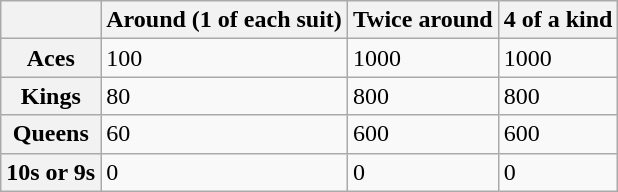<table class="wikitable">
<tr>
<th> </th>
<th>Around (1 of each suit)</th>
<th>Twice around</th>
<th>4 of a kind</th>
</tr>
<tr>
<th>Aces</th>
<td>100</td>
<td>1000</td>
<td>1000</td>
</tr>
<tr>
<th>Kings</th>
<td>80</td>
<td>800</td>
<td>800</td>
</tr>
<tr>
<th>Queens</th>
<td>60</td>
<td>600</td>
<td>600</td>
</tr>
<tr>
<th>10s or 9s</th>
<td>0</td>
<td>0</td>
<td>0</td>
</tr>
</table>
